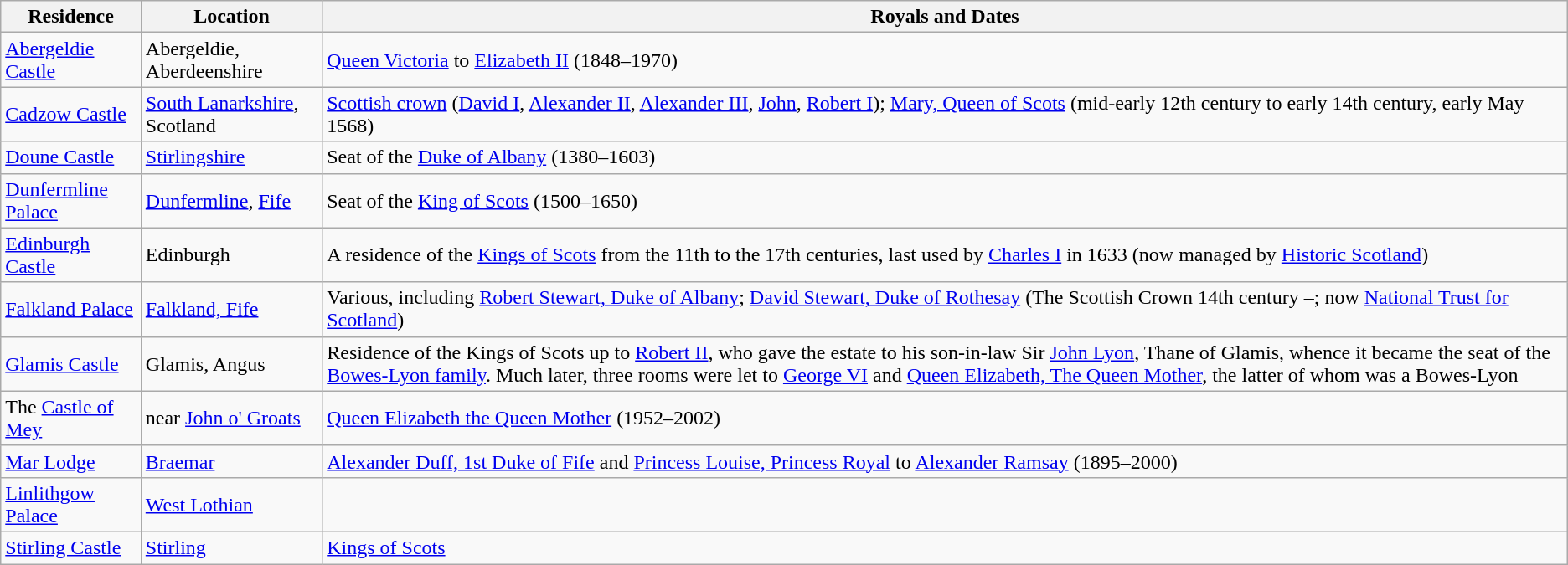<table class="wikitable">
<tr>
<th>Residence</th>
<th>Location</th>
<th>Royals and Dates</th>
</tr>
<tr>
<td><a href='#'>Abergeldie Castle</a></td>
<td>Abergeldie, Aberdeenshire</td>
<td><a href='#'>Queen Victoria</a> to <a href='#'>Elizabeth II</a> (1848–1970)</td>
</tr>
<tr>
<td><a href='#'>Cadzow Castle</a></td>
<td><a href='#'>South Lanarkshire</a>, Scotland</td>
<td><a href='#'>Scottish crown</a> (<a href='#'>David I</a>, <a href='#'>Alexander II</a>, <a href='#'>Alexander III</a>, <a href='#'>John</a>, <a href='#'>Robert I</a>); <a href='#'>Mary, Queen of Scots</a> (mid-early 12th century to early 14th century, early May 1568)</td>
</tr>
<tr>
<td><a href='#'>Doune Castle</a></td>
<td><a href='#'>Stirlingshire</a></td>
<td>Seat of the <a href='#'>Duke of Albany</a> (1380–1603)</td>
</tr>
<tr>
<td><a href='#'>Dunfermline Palace</a></td>
<td><a href='#'>Dunfermline</a>, <a href='#'>Fife</a></td>
<td>Seat of the <a href='#'>King of Scots</a> (1500–1650)</td>
</tr>
<tr>
<td><a href='#'>Edinburgh Castle</a></td>
<td>Edinburgh</td>
<td>A residence of the <a href='#'>Kings of Scots</a> from the 11th to the 17th centuries, last used by <a href='#'>Charles I</a> in 1633 (now managed by <a href='#'>Historic Scotland</a>)</td>
</tr>
<tr>
<td><a href='#'>Falkland Palace</a></td>
<td><a href='#'>Falkland, Fife</a></td>
<td>Various, including <a href='#'>Robert Stewart, Duke of Albany</a>; <a href='#'>David Stewart, Duke of Rothesay</a> (The Scottish Crown 14th century –; now <a href='#'>National Trust for Scotland</a>)</td>
</tr>
<tr>
<td><a href='#'>Glamis Castle</a></td>
<td>Glamis, Angus</td>
<td>Residence of the Kings of Scots up to <a href='#'>Robert II</a>, who gave the estate to his son-in-law Sir <a href='#'>John Lyon</a>, Thane of Glamis, whence it became the seat of the <a href='#'>Bowes-Lyon family</a>. Much later, three rooms were let to <a href='#'>George VI</a> and <a href='#'>Queen Elizabeth, The Queen Mother</a>, the latter of whom was a Bowes-Lyon</td>
</tr>
<tr>
<td>The <a href='#'>Castle of Mey</a></td>
<td>near <a href='#'>John o' Groats</a></td>
<td><a href='#'>Queen Elizabeth the Queen Mother</a> (1952–2002)</td>
</tr>
<tr>
<td><a href='#'>Mar Lodge</a></td>
<td><a href='#'>Braemar</a></td>
<td><a href='#'>Alexander Duff, 1st Duke of Fife</a> and <a href='#'>Princess Louise, Princess Royal</a> to <a href='#'>Alexander Ramsay</a> (1895–2000)</td>
</tr>
<tr>
<td><a href='#'>Linlithgow Palace</a></td>
<td><a href='#'>West Lothian</a></td>
<td></td>
</tr>
<tr>
<td><a href='#'>Stirling Castle</a></td>
<td><a href='#'>Stirling</a></td>
<td><a href='#'>Kings of Scots</a></td>
</tr>
</table>
